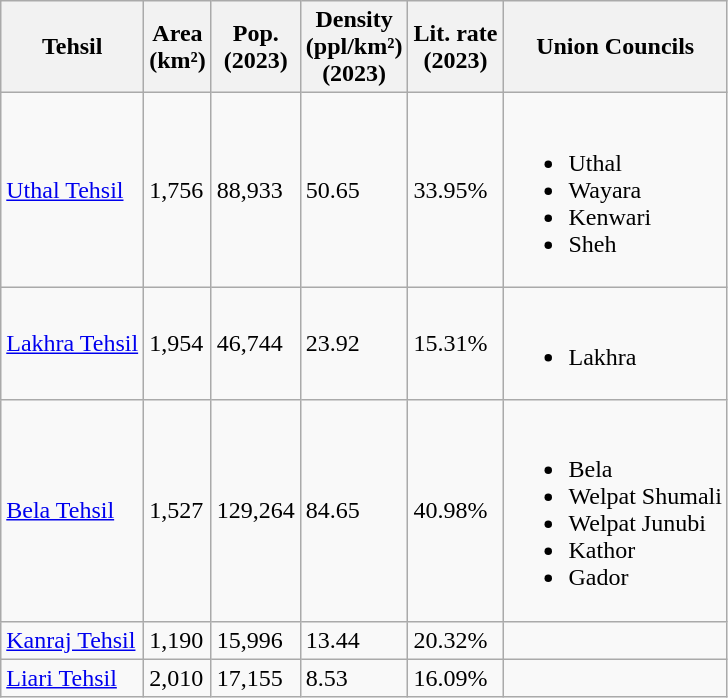<table class="wikitable sortable static-row-numbers static-row-header-hash">
<tr>
<th>Tehsil</th>
<th>Area<br>(km²)</th>
<th>Pop.<br>(2023)</th>
<th>Density<br>(ppl/km²)<br>(2023)</th>
<th>Lit. rate<br>(2023)<br></th>
<th>Union Councils</th>
</tr>
<tr>
<td><a href='#'>Uthal Tehsil</a></td>
<td>1,756</td>
<td>88,933</td>
<td>50.65</td>
<td>33.95%</td>
<td><br><ul><li>Uthal</li><li>Wayara</li><li>Kenwari</li><li>Sheh</li></ul></td>
</tr>
<tr>
<td><a href='#'>Lakhra Tehsil</a></td>
<td>1,954</td>
<td>46,744</td>
<td>23.92</td>
<td>15.31%</td>
<td><br><ul><li>Lakhra</li></ul></td>
</tr>
<tr>
<td><a href='#'>Bela Tehsil</a></td>
<td>1,527</td>
<td>129,264</td>
<td>84.65</td>
<td>40.98%</td>
<td><br><ul><li>Bela</li><li>Welpat Shumali</li><li>Welpat Junubi</li><li>Kathor</li><li>Gador</li></ul></td>
</tr>
<tr>
<td><a href='#'>Kanraj Tehsil</a></td>
<td>1,190</td>
<td>15,996</td>
<td>13.44</td>
<td>20.32%</td>
<td></td>
</tr>
<tr>
<td><a href='#'>Liari Tehsil</a></td>
<td>2,010</td>
<td>17,155</td>
<td>8.53</td>
<td>16.09%</td>
<td></td>
</tr>
</table>
